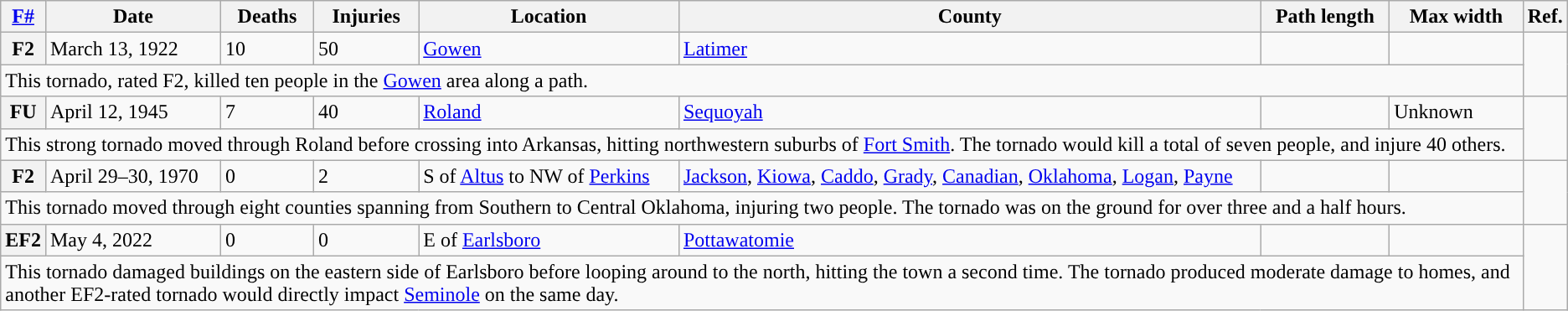<table class="wikitable sortable">
<tr>
<th align="center" width="2%" scope="col"><a href='#'>F#</a></th>
<th>Date</th>
<th>Deaths</th>
<th>Injuries</th>
<th class="unsortable" align="center" scope="col">Location</th>
<th class="unsortable" align="center" scope="col">County</th>
<th align="center" scope="col">Path length</th>
<th align="center" scope="col">Max width</th>
<th>Ref.</th>
</tr>
<tr>
<th scope="row" rowspan="1" style="background-color:#">F2</th>
<td>March 13, 1922</td>
<td>10</td>
<td>50</td>
<td><a href='#'>Gowen</a></td>
<td><a href='#'>Latimer</a></td>
<td></td>
<td></td>
<td rowspan="2"></td>
</tr>
<tr>
<td colspan="8">This tornado, rated F2, killed ten people in the <a href='#'>Gowen</a> area along a  path.</td>
</tr>
<tr>
<th scope="row" rowspan="1" style="background-color:#">FU</th>
<td>April 12, 1945</td>
<td>7</td>
<td>40</td>
<td><a href='#'>Roland</a></td>
<td><a href='#'>Sequoyah</a></td>
<td></td>
<td>Unknown</td>
<td rowspan="2"></td>
</tr>
<tr>
<td colspan="8">This strong tornado moved through Roland before crossing into Arkansas, hitting northwestern suburbs of <a href='#'>Fort Smith</a>. The tornado would kill a total of seven people, and injure 40 others.</td>
</tr>
<tr>
<th scope="row" rowspan="1" style="background-color:#">F2</th>
<td>April 29–30, 1970</td>
<td>0</td>
<td>2</td>
<td>S of <a href='#'>Altus</a> to NW of <a href='#'>Perkins</a></td>
<td><a href='#'>Jackson</a>, <a href='#'>Kiowa</a>, <a href='#'>Caddo</a>, <a href='#'>Grady</a>, <a href='#'>Canadian</a>, <a href='#'>Oklahoma</a>, <a href='#'>Logan</a>, <a href='#'>Payne</a></td>
<td></td>
<td></td>
<td rowspan="2"></td>
</tr>
<tr>
<td colspan="8">This tornado moved through eight counties spanning  from Southern to Central Oklahoma, injuring two people. The tornado was on the ground for over three and a half hours.</td>
</tr>
<tr>
<th scope="row" rowspan="1" style="background-color:#">EF2</th>
<td>May 4, 2022</td>
<td>0</td>
<td>0</td>
<td>E of <a href='#'>Earlsboro</a></td>
<td><a href='#'>Pottawatomie</a></td>
<td></td>
<td></td>
<td rowspan="2"></td>
</tr>
<tr>
<td colspan="8">This tornado damaged buildings on the eastern side of Earlsboro before looping around to the north, hitting the town a second time. The tornado produced moderate damage to homes, and another EF2-rated tornado would directly impact <a href='#'>Seminole</a> on the same day.</td>
</tr>
</table>
